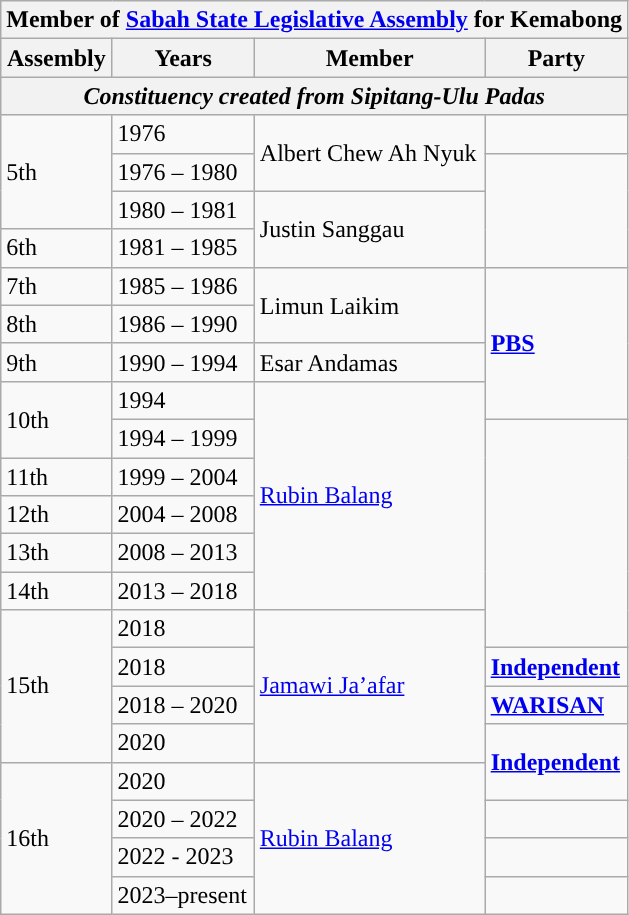<table class="wikitable">
<tr>
<th colspan="4">Member of <a href='#'>Sabah State Legislative Assembly</a> for Kemabong</th>
</tr>
<tr>
<th>Assembly</th>
<th>Years</th>
<th>Member</th>
<th>Party</th>
</tr>
<tr>
<th colspan="4" align="center"><em>Constituency created from Sipitang-Ulu Padas</em></th>
</tr>
<tr>
<td rowspan="3">5th</td>
<td>1976</td>
<td rowspan="2">Albert Chew Ah Nyuk</td>
<td></td>
</tr>
<tr>
<td>1976 – 1980</td>
<td rowspan="3"></td>
</tr>
<tr>
<td>1980 – 1981</td>
<td rowspan="2">Justin Sanggau</td>
</tr>
<tr>
<td>6th</td>
<td>1981 – 1985</td>
</tr>
<tr>
<td>7th</td>
<td>1985 – 1986</td>
<td rowspan="2">Limun Laikim</td>
<td rowspan="4"><strong><a href='#'>PBS</a></strong></td>
</tr>
<tr>
<td>8th</td>
<td>1986 – 1990</td>
</tr>
<tr>
<td>9th</td>
<td>1990 – 1994</td>
<td>Esar Andamas</td>
</tr>
<tr>
<td rowspan="2">10th</td>
<td>1994</td>
<td rowspan="6"><a href='#'>Rubin Balang</a></td>
</tr>
<tr>
<td>1994 – 1999</td>
<td rowspan="6"></td>
</tr>
<tr>
<td>11th</td>
<td>1999 – 2004</td>
</tr>
<tr>
<td>12th</td>
<td>2004 – 2008</td>
</tr>
<tr>
<td>13th</td>
<td>2008 – 2013</td>
</tr>
<tr>
<td>14th</td>
<td>2013 – 2018</td>
</tr>
<tr>
<td rowspan="4">15th</td>
<td>2018</td>
<td rowspan="4"><a href='#'>Jamawi Ja’afar</a></td>
</tr>
<tr>
<td>2018</td>
<td><strong><a href='#'>Independent</a></strong></td>
</tr>
<tr>
<td>2018 – 2020</td>
<td><strong><a href='#'>WARISAN</a></strong></td>
</tr>
<tr>
<td>2020</td>
<td rowspan="2"><strong><a href='#'>Independent</a></strong></td>
</tr>
<tr>
<td rowspan="4">16th</td>
<td>2020</td>
<td rowspan="4"><a href='#'>Rubin Balang</a></td>
</tr>
<tr>
<td>2020 – 2022</td>
<td></td>
</tr>
<tr>
<td>2022 - 2023</td>
<td></td>
</tr>
<tr>
<td>2023–present</td>
<td></td>
</tr>
</table>
